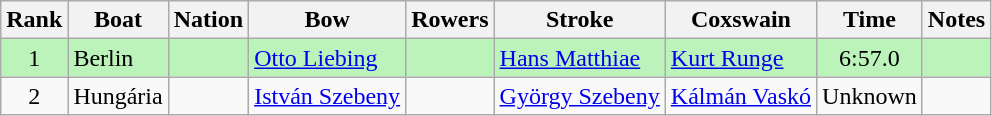<table class="wikitable sortable" style="text-align:center">
<tr>
<th>Rank</th>
<th>Boat</th>
<th>Nation</th>
<th>Bow</th>
<th>Rowers</th>
<th>Stroke</th>
<th>Coxswain</th>
<th>Time</th>
<th>Notes</th>
</tr>
<tr bgcolor=bbf3bb>
<td>1</td>
<td align=left>Berlin</td>
<td align=left></td>
<td align=left><a href='#'>Otto Liebing</a></td>
<td align=left></td>
<td align=left><a href='#'>Hans Matthiae</a></td>
<td align=left><a href='#'>Kurt Runge</a></td>
<td>6:57.0</td>
<td></td>
</tr>
<tr>
<td>2</td>
<td align=left>Hungária</td>
<td align=left></td>
<td align=left><a href='#'>István Szebeny</a></td>
<td align=left></td>
<td align=left><a href='#'>György Szebeny</a></td>
<td align=left><a href='#'>Kálmán Vaskó</a></td>
<td data-sort-value=9:99.9>Unknown</td>
<td></td>
</tr>
</table>
